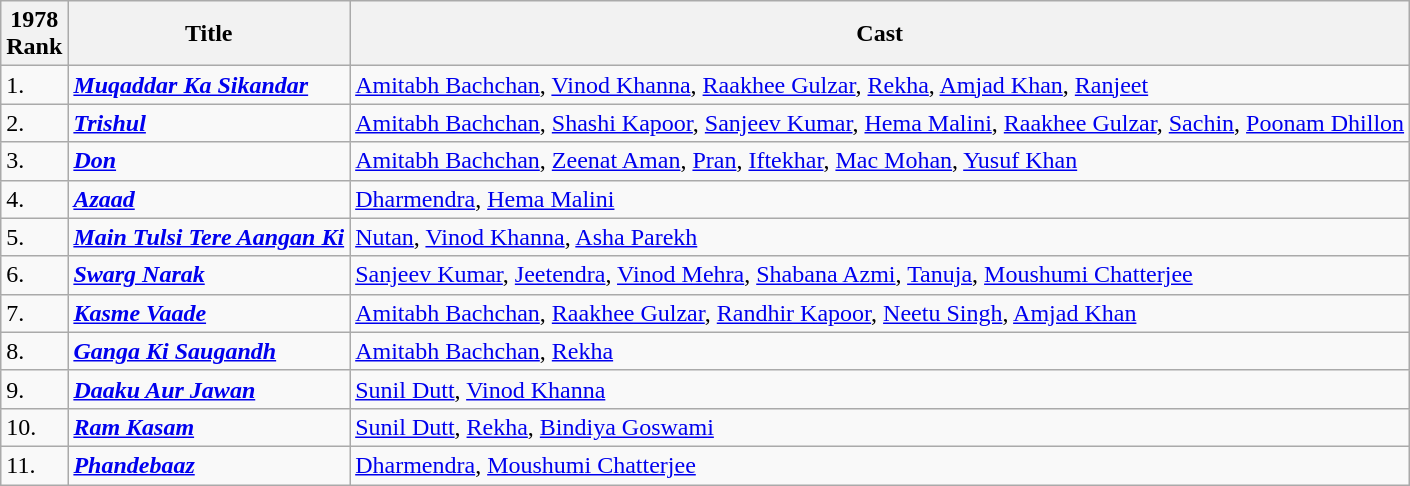<table class="wikitable">
<tr>
<th>1978<br>Rank</th>
<th>Title</th>
<th>Cast</th>
</tr>
<tr>
<td>1.</td>
<td><strong><em><a href='#'>Muqaddar Ka Sikandar</a></em></strong></td>
<td><a href='#'>Amitabh Bachchan</a>, <a href='#'>Vinod Khanna</a>, <a href='#'>Raakhee Gulzar</a>, <a href='#'>Rekha</a>, <a href='#'>Amjad Khan</a>, <a href='#'>Ranjeet</a></td>
</tr>
<tr>
<td>2.</td>
<td><strong><em><a href='#'>Trishul</a></em></strong></td>
<td><a href='#'>Amitabh Bachchan</a>, <a href='#'>Shashi Kapoor</a>, <a href='#'>Sanjeev Kumar</a>, <a href='#'>Hema Malini</a>, <a href='#'>Raakhee Gulzar</a>, <a href='#'>Sachin</a>, <a href='#'>Poonam Dhillon</a></td>
</tr>
<tr>
<td>3.</td>
<td><strong><em><a href='#'>Don</a></em></strong></td>
<td><a href='#'>Amitabh Bachchan</a>, <a href='#'>Zeenat Aman</a>, <a href='#'>Pran</a>, <a href='#'>Iftekhar</a>, <a href='#'>Mac Mohan</a>, <a href='#'>Yusuf Khan</a></td>
</tr>
<tr>
<td>4.</td>
<td><strong><em><a href='#'>Azaad</a></em></strong></td>
<td><a href='#'>Dharmendra</a>, <a href='#'>Hema Malini</a></td>
</tr>
<tr>
<td>5.</td>
<td><strong><em><a href='#'>Main Tulsi Tere Aangan Ki</a></em></strong></td>
<td><a href='#'>Nutan</a>, <a href='#'>Vinod Khanna</a>, <a href='#'>Asha Parekh</a></td>
</tr>
<tr>
<td>6.</td>
<td><strong><em><a href='#'>Swarg Narak</a></em></strong></td>
<td><a href='#'>Sanjeev Kumar</a>, <a href='#'>Jeetendra</a>, <a href='#'>Vinod Mehra</a>, <a href='#'>Shabana Azmi</a>, <a href='#'>Tanuja</a>, <a href='#'>Moushumi Chatterjee</a></td>
</tr>
<tr>
<td>7.</td>
<td><strong><em><a href='#'>Kasme Vaade</a></em></strong></td>
<td><a href='#'>Amitabh Bachchan</a>, <a href='#'>Raakhee Gulzar</a>, <a href='#'>Randhir Kapoor</a>, <a href='#'>Neetu Singh</a>, <a href='#'>Amjad Khan</a></td>
</tr>
<tr>
<td>8.</td>
<td><strong><em><a href='#'>Ganga Ki Saugandh</a></em></strong></td>
<td><a href='#'>Amitabh Bachchan</a>, <a href='#'>Rekha</a></td>
</tr>
<tr>
<td>9.</td>
<td><strong><em><a href='#'>Daaku Aur Jawan</a></em></strong></td>
<td><a href='#'>Sunil Dutt</a>, <a href='#'>Vinod Khanna</a></td>
</tr>
<tr>
<td>10.</td>
<td><strong><em><a href='#'>Ram Kasam</a></em></strong></td>
<td><a href='#'>Sunil Dutt</a>, <a href='#'>Rekha</a>, <a href='#'>Bindiya Goswami</a></td>
</tr>
<tr>
<td>11.</td>
<td><strong><em><a href='#'>Phandebaaz</a></em></strong></td>
<td><a href='#'>Dharmendra</a>, <a href='#'>Moushumi Chatterjee</a></td>
</tr>
</table>
